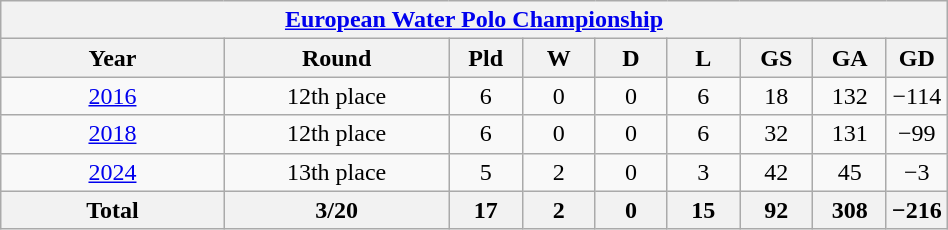<table class="wikitable" width=50% style="text-align: center;font-size:100%;">
<tr>
<th colspan=10><a href='#'>European Water Polo Championship</a></th>
</tr>
<tr>
<th width=25%>Year</th>
<th width=25%>Round</th>
<th width=8%>Pld</th>
<th width=8%>W</th>
<th width=8%>D</th>
<th width=8%>L</th>
<th width=8%>GS</th>
<th width=8%>GA</th>
<th width=10%>GD</th>
</tr>
<tr>
<td><a href='#'>2016</a></td>
<td>12th place</td>
<td>6</td>
<td>0</td>
<td>0</td>
<td>6</td>
<td>18</td>
<td>132</td>
<td>−114</td>
</tr>
<tr>
<td><a href='#'>2018</a></td>
<td>12th place</td>
<td>6</td>
<td>0</td>
<td>0</td>
<td>6</td>
<td>32</td>
<td>131</td>
<td>−99</td>
</tr>
<tr>
<td><a href='#'>2024</a></td>
<td>13th place</td>
<td>5</td>
<td>2</td>
<td>0</td>
<td>3</td>
<td>42</td>
<td>45</td>
<td>−3</td>
</tr>
<tr>
<th>Total</th>
<th>3/20</th>
<th>17</th>
<th>2</th>
<th>0</th>
<th>15</th>
<th>92</th>
<th>308</th>
<th>−216</th>
</tr>
</table>
